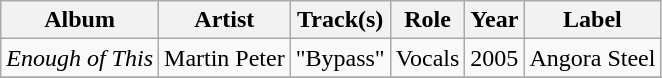<table class="wikitable">
<tr>
<th>Album</th>
<th>Artist</th>
<th>Track(s)</th>
<th>Role</th>
<th>Year</th>
<th>Label</th>
</tr>
<tr>
<td><em>Enough of This</em></td>
<td>Martin Peter</td>
<td>"Bypass"</td>
<td>Vocals</td>
<td>2005</td>
<td>Angora Steel</td>
</tr>
<tr>
</tr>
</table>
